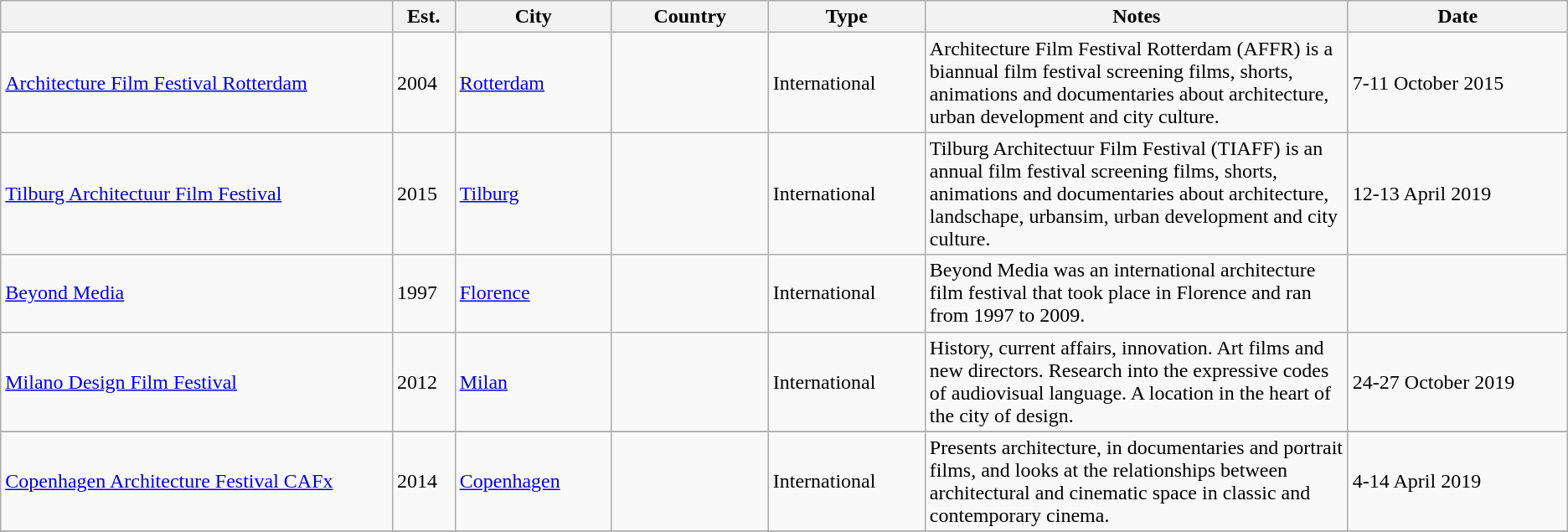<table class="wikitable sortable">
<tr>
<th style="width:25%;"></th>
<th style="width:4%;">Est.</th>
<th style="width:10%;">City</th>
<th style="width:10%;">Country</th>
<th style="width:10%;">Type</th>
<th style="width:27%;">Notes</th>
<th style="width:27%;">Date</th>
</tr>
<tr>
<td><a href='#'>Architecture Film Festival Rotterdam</a></td>
<td>2004</td>
<td><a href='#'>Rotterdam</a></td>
<td></td>
<td>International</td>
<td>Architecture Film Festival Rotterdam (AFFR) is a biannual film festival screening films, shorts, animations and documentaries about architecture, urban development and city culture.</td>
<td>7-11 October 2015</td>
</tr>
<tr>
<td><a href='#'>Tilburg Architectuur Film Festival</a></td>
<td>2015</td>
<td><a href='#'>Tilburg</a></td>
<td></td>
<td>International</td>
<td>Tilburg Architectuur Film Festival (TIAFF) is an annual film festival screening films, shorts, animations and documentaries about architecture, landschape, urbansim, urban development and city culture.</td>
<td>12-13 April 2019</td>
</tr>
<tr>
<td><a href='#'>Beyond Media</a></td>
<td>1997</td>
<td><a href='#'>Florence</a></td>
<td></td>
<td>International</td>
<td>Beyond Media was an international architecture film festival that took place in Florence and ran from 1997 to 2009.</td>
</tr>
<tr>
<td><a href='#'>Milano Design Film Festival</a></td>
<td>2012</td>
<td><a href='#'>Milan</a></td>
<td></td>
<td>International</td>
<td>History, current affairs, innovation. Art films and new directors. Research into the expressive codes of audiovisual language. A location in the heart of the city of design.</td>
<td>24-27 October 2019</td>
</tr>
<tr>
</tr>
<tr>
<td><a href='#'>Copenhagen Architecture Festival CAFx</a></td>
<td>2014</td>
<td><a href='#'>Copenhagen</a></td>
<td></td>
<td>International</td>
<td>Presents architecture, in documentaries and portrait films, and looks at the relationships between architectural and cinematic space in classic and contemporary cinema.</td>
<td>4-14 April 2019</td>
</tr>
<tr>
</tr>
</table>
